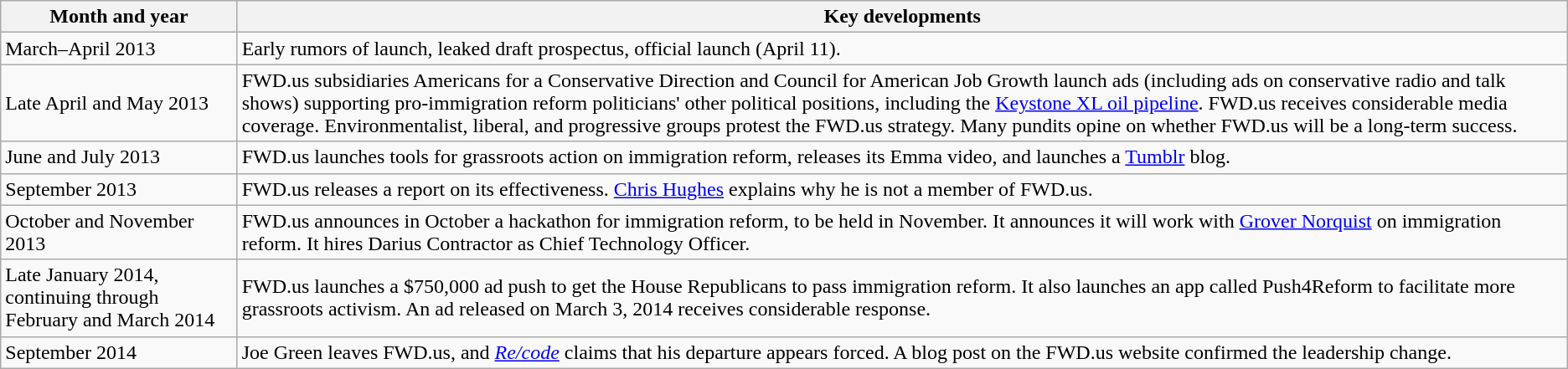<table class="wikitable sortable">
<tr>
<th>Month and year</th>
<th>Key developments</th>
</tr>
<tr>
<td>March–April 2013</td>
<td>Early rumors of launch, leaked draft prospectus, official launch (April 11).</td>
</tr>
<tr>
<td>Late April and May 2013</td>
<td>FWD.us subsidiaries Americans for a Conservative Direction and Council for American Job Growth launch ads (including ads on conservative radio and talk shows) supporting pro-immigration reform politicians' other political positions, including the <a href='#'>Keystone XL oil pipeline</a>. FWD.us receives considerable media coverage. Environmentalist, liberal, and progressive groups protest the FWD.us strategy. Many pundits opine on whether FWD.us will be a long-term success.</td>
</tr>
<tr>
<td>June and July 2013</td>
<td>FWD.us launches tools for grassroots action on immigration reform, releases its Emma video, and launches a <a href='#'>Tumblr</a> blog.</td>
</tr>
<tr>
<td>September 2013</td>
<td>FWD.us releases a report on its effectiveness. <a href='#'>Chris Hughes</a> explains why he is not a member of FWD.us.</td>
</tr>
<tr>
<td>October and November 2013</td>
<td>FWD.us announces in October a hackathon for immigration reform, to be held in November. It announces it will work with <a href='#'>Grover Norquist</a> on immigration reform. It hires Darius Contractor as Chief Technology Officer.</td>
</tr>
<tr>
<td>Late January 2014, continuing through February and March 2014</td>
<td>FWD.us launches a $750,000 ad push to get the House Republicans to pass immigration reform. It also launches an app called Push4Reform to facilitate more grassroots activism. An ad released on March 3, 2014 receives considerable response.</td>
</tr>
<tr>
<td>September 2014</td>
<td>Joe Green leaves FWD.us, and <em><a href='#'>Re/code</a></em> claims that his departure appears forced. A blog post on the FWD.us website confirmed the leadership change.</td>
</tr>
</table>
